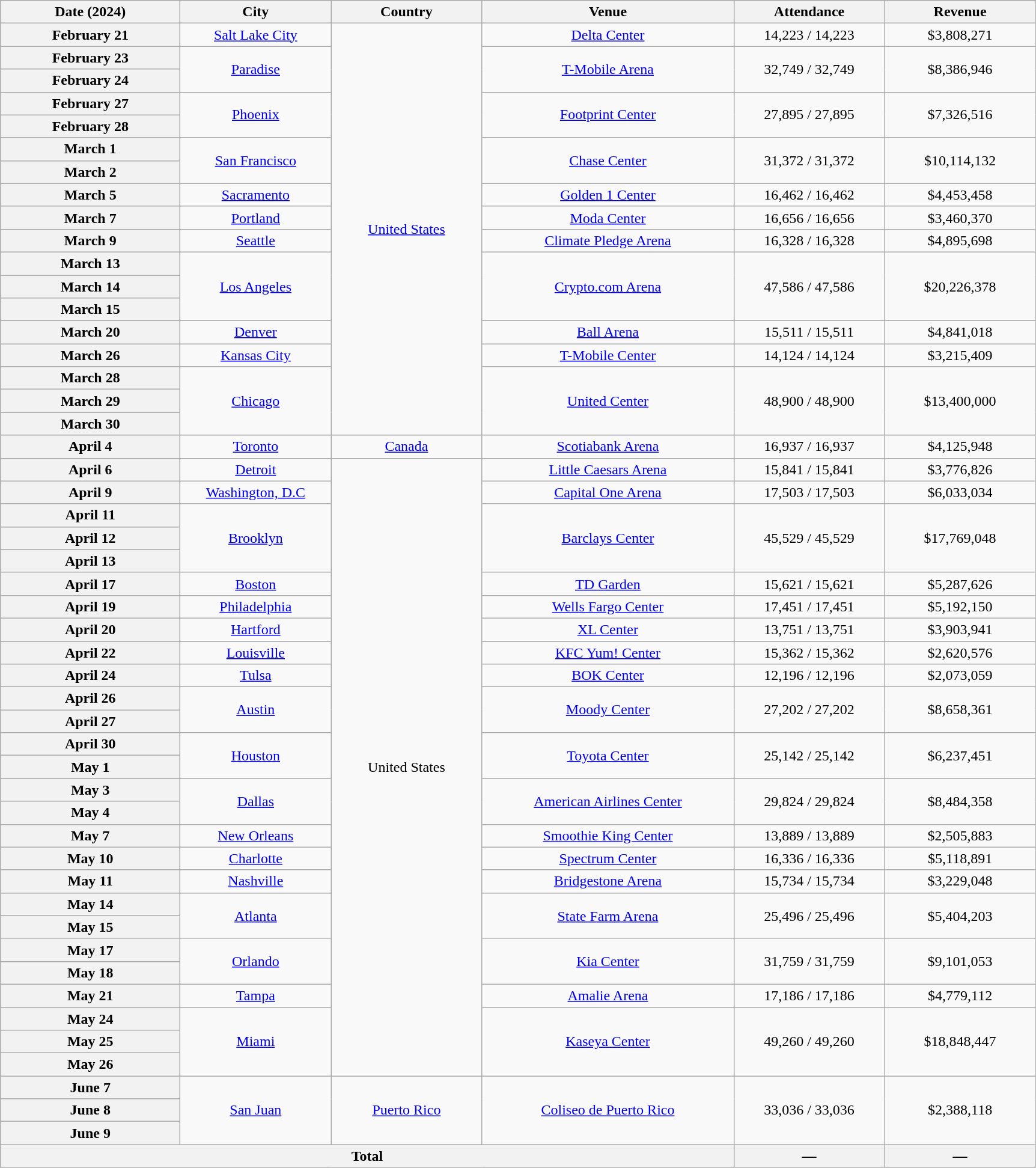<table class="wikitable plainrowheaders" style="text-align:center;">
<tr>
<th scope="col" style="width:12em;">Date (2024)</th>
<th scope="col" style="width:10em;">City</th>
<th scope="col" style="width:10em;">Country</th>
<th scope="col" style="width:17em;">Venue</th>
<th scope="col" style="width:10em;">Attendance</th>
<th scope="col" style="width:10em;">Revenue</th>
</tr>
<tr>
<th scope="row" style="text-align:center;">February 21</th>
<td><a href='#'>Salt Lake City</a></td>
<td rowspan="18"><a href='#'>United States</a></td>
<td><a href='#'>Delta Center</a></td>
<td>14,223 / 14,223</td>
<td>$3,808,271</td>
</tr>
<tr>
<th scope="row" style="text-align:center;">February 23</th>
<td rowspan="2"><a href='#'>Paradise</a></td>
<td rowspan="2"><a href='#'>T-Mobile Arena</a></td>
<td rowspan="2">32,749 / 32,749</td>
<td rowspan="2">$8,386,946</td>
</tr>
<tr>
<th scope="row" style="text-align:center;">February 24</th>
</tr>
<tr>
<th scope="row" style="text-align:center;">February 27</th>
<td rowspan="2"><a href='#'>Phoenix</a></td>
<td rowspan="2"><a href='#'>Footprint Center</a></td>
<td rowspan="2">27,895 / 27,895</td>
<td rowspan="2">$7,326,516</td>
</tr>
<tr>
<th scope="row" style="text-align:center;">February 28</th>
</tr>
<tr>
<th scope="row" style="text-align:center;">March 1</th>
<td rowspan="2"><a href='#'>San Francisco</a></td>
<td rowspan="2"><a href='#'>Chase Center</a></td>
<td rowspan="2">31,372 / 31,372</td>
<td rowspan="2">$10,114,132</td>
</tr>
<tr>
<th scope="row" style="text-align:center;">March 2</th>
</tr>
<tr>
<th scope="row" style="text-align:center;">March 5</th>
<td><a href='#'>Sacramento</a></td>
<td><a href='#'>Golden 1 Center</a></td>
<td>16,462 / 16,462</td>
<td>$4,453,458</td>
</tr>
<tr>
<th scope="row" style="text-align:center;">March 7</th>
<td><a href='#'>Portland</a></td>
<td><a href='#'>Moda Center</a></td>
<td>16,656 / 16,656</td>
<td>$3,460,370</td>
</tr>
<tr>
<th scope="row" style="text-align:center;">March 9</th>
<td><a href='#'>Seattle</a></td>
<td><a href='#'>Climate Pledge Arena</a></td>
<td>16,328 / 16,328</td>
<td>$4,895,698</td>
</tr>
<tr>
<th scope="row" style="text-align:center;">March 13</th>
<td rowspan="3"><a href='#'>Los Angeles</a></td>
<td rowspan="3"><a href='#'>Crypto.com Arena</a></td>
<td rowspan="3">47,586 / 47,586</td>
<td rowspan="3">$20,226,378</td>
</tr>
<tr>
<th scope="row" style="text-align:center;">March 14</th>
</tr>
<tr>
<th scope="row" style="text-align:center;">March 15</th>
</tr>
<tr>
<th scope="row" style="text-align:center;">March 20</th>
<td><a href='#'>Denver</a></td>
<td><a href='#'>Ball Arena</a></td>
<td>15,511 / 15,511</td>
<td>$4,841,018</td>
</tr>
<tr>
<th scope="row" style="text-align:center;">March 26</th>
<td><a href='#'>Kansas City</a></td>
<td><a href='#'>T-Mobile Center</a></td>
<td>14,124 / 14,124</td>
<td>$3,215,409</td>
</tr>
<tr>
<th scope="row" style="text-align:center;">March 28</th>
<td rowspan="3"><a href='#'>Chicago</a></td>
<td rowspan="3"><a href='#'>United Center</a></td>
<td rowspan="3">48,900 / 48,900</td>
<td rowspan="3">$13,400,000</td>
</tr>
<tr>
<th scope="row" style="text-align:center;">March 29</th>
</tr>
<tr>
<th scope="row" style="text-align:center;">March 30</th>
</tr>
<tr>
<th scope="row" style="text-align:center;">April 4</th>
<td><a href='#'>Toronto</a></td>
<td><a href='#'>Canada</a></td>
<td><a href='#'>Scotiabank Arena</a></td>
<td>16,937 / 16,937</td>
<td>$4,125,948</td>
</tr>
<tr>
<th scope="row" style="text-align:center;">April 6</th>
<td><a href='#'>Detroit</a></td>
<td rowspan="27">United States</td>
<td><a href='#'>Little Caesars Arena</a></td>
<td>15,841 / 15,841</td>
<td>$3,776,826</td>
</tr>
<tr>
<th scope="row" style="text-align:center;">April 9</th>
<td><a href='#'>Washington, D.C</a></td>
<td><a href='#'>Capital One Arena</a></td>
<td>17,503 / 17,503</td>
<td>$6,033,034</td>
</tr>
<tr>
<th scope="row" style="text-align:center;">April 11</th>
<td rowspan="3"><a href='#'>Brooklyn</a></td>
<td rowspan="3"><a href='#'>Barclays Center</a></td>
<td rowspan="3">45,529 / 45,529</td>
<td rowspan="3">$17,769,048</td>
</tr>
<tr>
<th scope="row" style="text-align:center;">April 12</th>
</tr>
<tr>
<th scope="row" style="text-align:center;">April 13</th>
</tr>
<tr>
<th scope="row" style="text-align:center;">April 17</th>
<td><a href='#'>Boston</a></td>
<td><a href='#'>TD Garden</a></td>
<td>15,621 / 15,621</td>
<td>$5,287,626</td>
</tr>
<tr>
<th scope="row" style="text-align:center;">April 19</th>
<td><a href='#'>Philadelphia</a></td>
<td><a href='#'>Wells Fargo Center</a></td>
<td>17,451 / 17,451</td>
<td>$5,192,150</td>
</tr>
<tr>
<th scope="row" style="text-align:center;">April 20</th>
<td><a href='#'>Hartford</a></td>
<td><a href='#'>XL Center</a></td>
<td>13,751 / 13,751</td>
<td>$3,903,941</td>
</tr>
<tr>
<th scope="row" style="text-align:center;">April 22</th>
<td><a href='#'>Louisville</a></td>
<td><a href='#'>KFC Yum! Center</a></td>
<td>15,362 / 15,362</td>
<td>$2,620,576</td>
</tr>
<tr>
<th scope="row" style="text-align:center;">April 24</th>
<td><a href='#'>Tulsa</a></td>
<td><a href='#'>BOK Center</a></td>
<td>12,196 / 12,196</td>
<td>$2,073,059</td>
</tr>
<tr>
<th scope="row" style="text-align:center;">April 26</th>
<td rowspan="2"><a href='#'>Austin</a></td>
<td rowspan="2"><a href='#'>Moody Center</a></td>
<td rowspan="2">27,202 / 27,202</td>
<td rowspan="2">$8,658,361</td>
</tr>
<tr>
<th scope="row" style="text-align:center;">April 27</th>
</tr>
<tr>
<th scope="row" style="text-align:center;">April 30</th>
<td rowspan="2"><a href='#'>Houston</a></td>
<td rowspan="2"><a href='#'>Toyota Center</a></td>
<td rowspan="2">25,142 / 25,142</td>
<td rowspan="2">$6,237,451</td>
</tr>
<tr>
<th scope="row" style="text-align:center;">May 1</th>
</tr>
<tr>
<th scope="row" style="text-align:center;">May 3</th>
<td rowspan="2"><a href='#'>Dallas</a></td>
<td rowspan="2"><a href='#'>American Airlines Center</a></td>
<td rowspan="2">29,824 / 29,824</td>
<td rowspan="2">$8,484,358</td>
</tr>
<tr>
<th scope="row" style="text-align:center;">May 4</th>
</tr>
<tr>
<th scope="row" style="text-align:center;">May 7</th>
<td><a href='#'>New Orleans</a></td>
<td><a href='#'>Smoothie King Center</a></td>
<td>13,889 / 13,889</td>
<td>$2,505,883</td>
</tr>
<tr>
<th scope="row" style="text-align:center;">May 10</th>
<td><a href='#'>Charlotte</a></td>
<td><a href='#'>Spectrum Center</a></td>
<td>16,336 / 16,336</td>
<td>$5,118,891</td>
</tr>
<tr>
<th scope="row" style="text-align:center;">May 11</th>
<td><a href='#'>Nashville</a></td>
<td><a href='#'>Bridgestone Arena</a></td>
<td>15,734 / 15,734</td>
<td>$3,229,048</td>
</tr>
<tr>
<th scope="row" style="text-align:center;">May 14</th>
<td rowspan="2"><a href='#'>Atlanta</a></td>
<td rowspan="2"><a href='#'>State Farm Arena</a></td>
<td rowspan="2">25,496 / 25,496</td>
<td rowspan="2">$5,404,203</td>
</tr>
<tr>
<th scope="row" style="text-align:center;">May 15</th>
</tr>
<tr>
<th scope="row" style="text-align:center;">May 17</th>
<td rowspan="2"><a href='#'>Orlando</a></td>
<td rowspan="2"><a href='#'>Kia Center</a></td>
<td rowspan="2">31,759 / 31,759</td>
<td rowspan="2">$9,101,053</td>
</tr>
<tr>
<th scope="row" style="text-align:center;">May 18</th>
</tr>
<tr>
<th scope="row" style="text-align:center;">May 21</th>
<td><a href='#'>Tampa</a></td>
<td><a href='#'>Amalie Arena</a></td>
<td>17,186 / 17,186</td>
<td>$4,779,112</td>
</tr>
<tr>
<th scope="row" style="text-align:center;">May 24</th>
<td rowspan="3"><a href='#'>Miami</a></td>
<td rowspan="3"><a href='#'>Kaseya Center</a></td>
<td rowspan="3">49,260 / 49,260</td>
<td rowspan="3">$18,848,447</td>
</tr>
<tr>
<th scope="row" style="text-align:center;">May 25</th>
</tr>
<tr>
<th scope="row" style="text-align:center;">May 26</th>
</tr>
<tr>
<th scope="row" style="text-align:center;">June 7</th>
<td rowspan="3"><a href='#'>San Juan</a></td>
<td rowspan="3"><a href='#'>Puerto Rico</a></td>
<td rowspan="3"><a href='#'>Coliseo de Puerto Rico</a></td>
<td rowspan="3">33,036 / 33,036</td>
<td rowspan="3">$2,388,118</td>
</tr>
<tr>
<th scope="row" style="text-align:center;">June 8</th>
</tr>
<tr>
<th scope="row" style="text-align:center;">June 9</th>
</tr>
<tr>
<th colspan="4">Total</th>
<th>—</th>
<th>—</th>
</tr>
</table>
